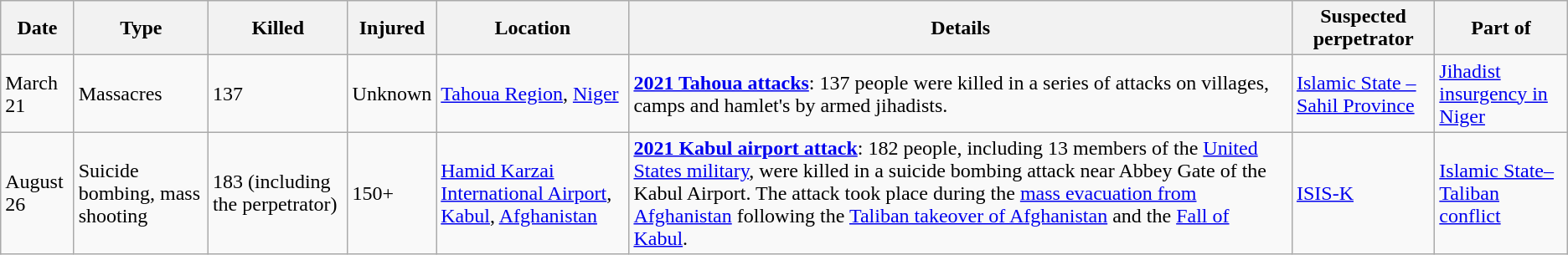<table class="wikitable">
<tr>
<th>Date</th>
<th>Type</th>
<th>Killed</th>
<th>Injured</th>
<th>Location</th>
<th><strong>Details</strong></th>
<th>Suspected perpetrator</th>
<th>Part of</th>
</tr>
<tr>
<td>March 21</td>
<td>Massacres</td>
<td>137</td>
<td>Unknown</td>
<td><a href='#'>Tahoua Region</a>, <a href='#'>Niger</a></td>
<td><strong><a href='#'>2021 Tahoua attacks</a></strong>: 137 people were killed in a series of attacks on villages, camps and hamlet's by armed jihadists.</td>
<td><a href='#'>Islamic State – Sahil Province</a></td>
<td><a href='#'>Jihadist insurgency in Niger</a></td>
</tr>
<tr>
<td>August 26</td>
<td>Suicide bombing, mass shooting</td>
<td>183 (including the perpetrator)</td>
<td>150+</td>
<td><a href='#'>Hamid Karzai International Airport</a>, <a href='#'>Kabul</a>, <a href='#'>Afghanistan</a></td>
<td><strong><a href='#'>2021 Kabul airport attack</a></strong>: 182 people, including 13 members of the <a href='#'>United States military</a>, were killed in a suicide bombing attack near Abbey Gate of the Kabul Airport. The attack took place during the <a href='#'>mass evacuation from Afghanistan</a> following the <a href='#'>Taliban takeover of Afghanistan</a> and the <a href='#'>Fall of Kabul</a>.</td>
<td><a href='#'>ISIS-K</a></td>
<td><a href='#'>Islamic State–Taliban conflict</a></td>
</tr>
</table>
